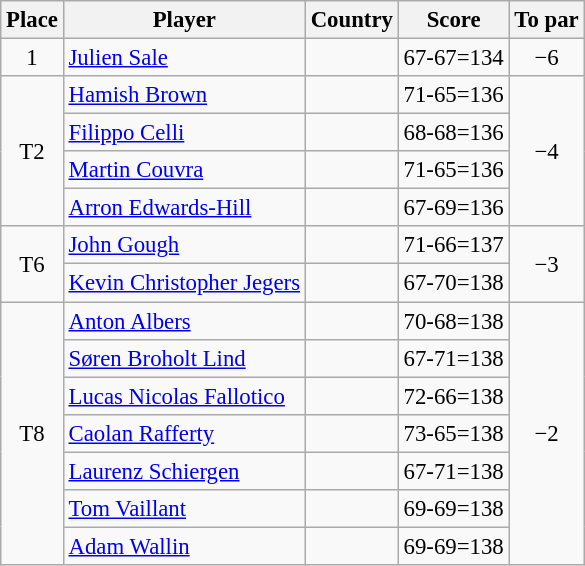<table class="wikitable" style="font-size:95%;">
<tr>
<th>Place</th>
<th>Player</th>
<th>Country</th>
<th>Score</th>
<th>To par</th>
</tr>
<tr>
<td align=center>1</td>
<td><a href='#'>Julien Sale</a></td>
<td></td>
<td align=center>67-67=134</td>
<td align=center>−6</td>
</tr>
<tr>
<td rowspan="4" align=center>T2</td>
<td><a href='#'>Hamish Brown</a></td>
<td></td>
<td align=center>71-65=136</td>
<td rowspan="4" align=center>−4</td>
</tr>
<tr>
<td><a href='#'>Filippo Celli</a></td>
<td></td>
<td align=center>68-68=136</td>
</tr>
<tr>
<td><a href='#'>Martin Couvra</a></td>
<td></td>
<td align=center>71-65=136</td>
</tr>
<tr>
<td><a href='#'>Arron Edwards-Hill</a></td>
<td></td>
<td align=center>67-69=136</td>
</tr>
<tr>
<td rowspan="2" align=center>T6</td>
<td><a href='#'>John Gough</a></td>
<td></td>
<td align="center">71-66=137</td>
<td rowspan="2" align="center">−3</td>
</tr>
<tr>
<td><a href='#'>Kevin Christopher Jegers</a></td>
<td></td>
<td align="center">67-70=138</td>
</tr>
<tr>
<td rowspan="7" align="center">T8</td>
<td><a href='#'>Anton Albers</a></td>
<td></td>
<td align="center">70-68=138</td>
<td rowspan="7" align="center">−2</td>
</tr>
<tr>
<td><a href='#'>Søren Broholt Lind</a></td>
<td></td>
<td align="center">67-71=138</td>
</tr>
<tr>
<td><a href='#'>Lucas Nicolas Fallotico</a></td>
<td></td>
<td align="center">72-66=138</td>
</tr>
<tr>
<td><a href='#'>Caolan Rafferty</a></td>
<td></td>
<td align=center>73-65=138</td>
</tr>
<tr>
<td><a href='#'>Laurenz Schiergen</a></td>
<td></td>
<td align=center>67-71=138</td>
</tr>
<tr>
<td><a href='#'>Tom Vaillant</a></td>
<td></td>
<td align=center>69-69=138</td>
</tr>
<tr>
<td><a href='#'>Adam Wallin</a></td>
<td></td>
<td align=center>69-69=138</td>
</tr>
</table>
